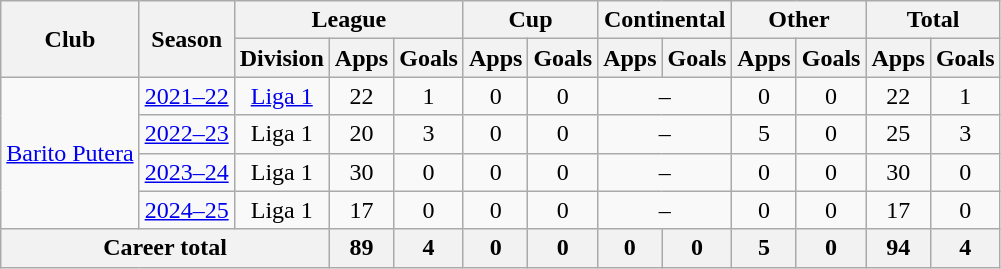<table class="wikitable" style="text-align: center">
<tr>
<th rowspan="2">Club</th>
<th rowspan="2">Season</th>
<th colspan="3">League</th>
<th colspan="2">Cup</th>
<th colspan="2">Continental</th>
<th colspan="2">Other</th>
<th colspan="2">Total</th>
</tr>
<tr>
<th>Division</th>
<th>Apps</th>
<th>Goals</th>
<th>Apps</th>
<th>Goals</th>
<th>Apps</th>
<th>Goals</th>
<th>Apps</th>
<th>Goals</th>
<th>Apps</th>
<th>Goals</th>
</tr>
<tr>
<td rowspan="4"><a href='#'>Barito Putera</a></td>
<td><a href='#'>2021–22</a></td>
<td rowspan="1" valign="center"><a href='#'>Liga 1</a></td>
<td>22</td>
<td>1</td>
<td>0</td>
<td>0</td>
<td colspan="2">–</td>
<td>0</td>
<td>0</td>
<td>22</td>
<td>1</td>
</tr>
<tr>
<td><a href='#'>2022–23</a></td>
<td rowspan="1" valign="center">Liga 1</td>
<td>20</td>
<td>3</td>
<td>0</td>
<td>0</td>
<td colspan=2>–</td>
<td>5</td>
<td>0</td>
<td>25</td>
<td>3</td>
</tr>
<tr>
<td><a href='#'>2023–24</a></td>
<td>Liga 1</td>
<td>30</td>
<td>0</td>
<td>0</td>
<td>0</td>
<td colspan="2">–</td>
<td>0</td>
<td>0</td>
<td>30</td>
<td>0</td>
</tr>
<tr>
<td><a href='#'>2024–25</a></td>
<td>Liga 1</td>
<td>17</td>
<td>0</td>
<td>0</td>
<td>0</td>
<td colspan="2">–</td>
<td>0</td>
<td>0</td>
<td>17</td>
<td>0</td>
</tr>
<tr>
<th colspan=3>Career total</th>
<th>89</th>
<th>4</th>
<th>0</th>
<th>0</th>
<th>0</th>
<th>0</th>
<th>5</th>
<th>0</th>
<th>94</th>
<th>4</th>
</tr>
</table>
